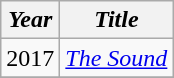<table class="wikitable">
<tr>
<th><em>Year</em></th>
<th><em>Title</em></th>
</tr>
<tr>
<td>2017</td>
<td><em><a href='#'>The Sound</a></em></td>
</tr>
<tr>
</tr>
</table>
